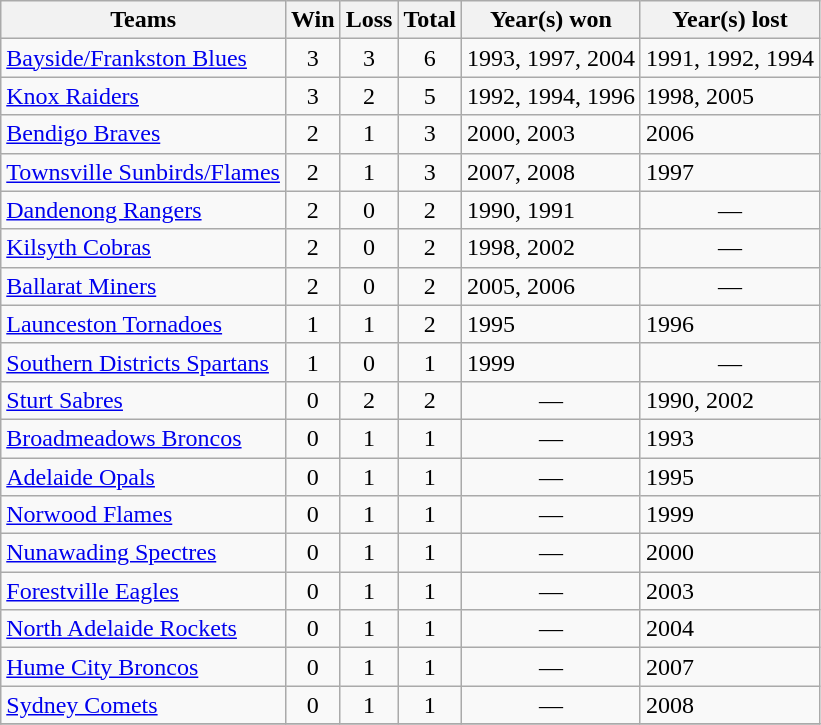<table class="wikitable sortable" style="text-align:center; font-size:100%">
<tr>
<th>Teams</th>
<th>Win</th>
<th>Loss</th>
<th>Total</th>
<th>Year(s) won</th>
<th>Year(s) lost</th>
</tr>
<tr>
<td style="text-align:left"><a href='#'>Bayside/Frankston Blues</a></td>
<td>3</td>
<td>3</td>
<td>6</td>
<td style="text-align:left">1993, 1997, 2004</td>
<td style="text-align:left">1991, 1992, 1994</td>
</tr>
<tr>
<td style="text-align:left"><a href='#'>Knox Raiders</a></td>
<td>3</td>
<td>2</td>
<td>5</td>
<td style="text-align:left">1992, 1994, 1996</td>
<td style="text-align:left">1998, 2005</td>
</tr>
<tr>
<td style="text-align:left"><a href='#'>Bendigo Braves</a></td>
<td>2</td>
<td>1</td>
<td>3</td>
<td style="text-align:left">2000, 2003</td>
<td style="text-align:left">2006</td>
</tr>
<tr>
<td style="text-align:left"><a href='#'>Townsville Sunbirds/Flames</a></td>
<td>2</td>
<td>1</td>
<td>3</td>
<td style="text-align:left">2007, 2008</td>
<td style="text-align:left">1997</td>
</tr>
<tr>
<td style="text-align:left"><a href='#'>Dandenong Rangers</a></td>
<td>2</td>
<td>0</td>
<td>2</td>
<td style="text-align:left">1990, 1991</td>
<td>—</td>
</tr>
<tr>
<td style="text-align:left"><a href='#'>Kilsyth Cobras</a></td>
<td>2</td>
<td>0</td>
<td>2</td>
<td style="text-align:left">1998, 2002</td>
<td>—</td>
</tr>
<tr>
<td style="text-align:left"><a href='#'>Ballarat Miners</a></td>
<td>2</td>
<td>0</td>
<td>2</td>
<td style="text-align:left">2005, 2006</td>
<td>—</td>
</tr>
<tr>
<td style="text-align:left"><a href='#'>Launceston Tornadoes</a></td>
<td>1</td>
<td>1</td>
<td>2</td>
<td style="text-align:left">1995</td>
<td style="text-align:left">1996</td>
</tr>
<tr>
<td style="text-align:left"><a href='#'>Southern Districts Spartans</a></td>
<td>1</td>
<td>0</td>
<td>1</td>
<td style="text-align:left">1999</td>
<td>—</td>
</tr>
<tr>
<td style="text-align:left"><a href='#'>Sturt Sabres</a></td>
<td>0</td>
<td>2</td>
<td>2</td>
<td>—</td>
<td style="text-align:left">1990, 2002</td>
</tr>
<tr>
<td style="text-align:left"><a href='#'>Broadmeadows Broncos</a></td>
<td>0</td>
<td>1</td>
<td>1</td>
<td>—</td>
<td style="text-align:left">1993</td>
</tr>
<tr>
<td style="text-align:left"><a href='#'>Adelaide Opals</a></td>
<td>0</td>
<td>1</td>
<td>1</td>
<td>—</td>
<td style="text-align:left">1995</td>
</tr>
<tr>
<td style="text-align:left"><a href='#'>Norwood Flames</a></td>
<td>0</td>
<td>1</td>
<td>1</td>
<td>—</td>
<td style="text-align:left">1999</td>
</tr>
<tr>
<td style="text-align:left"><a href='#'>Nunawading Spectres</a></td>
<td>0</td>
<td>1</td>
<td>1</td>
<td>—</td>
<td style="text-align:left">2000</td>
</tr>
<tr>
<td style="text-align:left"><a href='#'>Forestville Eagles</a></td>
<td>0</td>
<td>1</td>
<td>1</td>
<td>—</td>
<td style="text-align:left">2003</td>
</tr>
<tr>
<td style="text-align:left"><a href='#'>North Adelaide Rockets</a></td>
<td>0</td>
<td>1</td>
<td>1</td>
<td>—</td>
<td style="text-align:left">2004</td>
</tr>
<tr>
<td style="text-align:left"><a href='#'>Hume City Broncos</a></td>
<td>0</td>
<td>1</td>
<td>1</td>
<td>—</td>
<td style="text-align:left">2007</td>
</tr>
<tr>
<td style="text-align:left"><a href='#'>Sydney Comets</a></td>
<td>0</td>
<td>1</td>
<td>1</td>
<td>—</td>
<td style="text-align:left">2008</td>
</tr>
<tr>
</tr>
</table>
